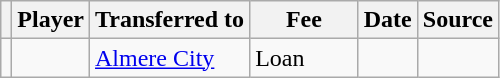<table class="wikitable plainrowheaders sortable">
<tr>
<th></th>
<th scope="col">Player</th>
<th>Transferred to</th>
<th style="width: 65px;">Fee</th>
<th scope="col">Date</th>
<th scope="col">Source</th>
</tr>
<tr>
<td align=center></td>
<td></td>
<td> <a href='#'>Almere City</a></td>
<td>Loan</td>
<td></td>
<td></td>
</tr>
</table>
